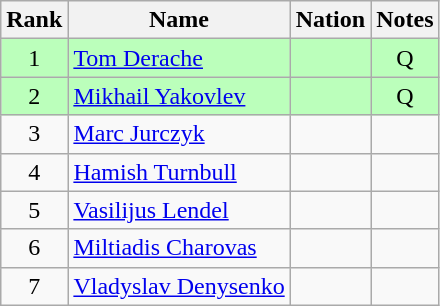<table class="wikitable sortable" style="text-align:center">
<tr>
<th>Rank</th>
<th>Name</th>
<th>Nation</th>
<th>Notes</th>
</tr>
<tr bgcolor=bbffbb>
<td>1</td>
<td align=left><a href='#'>Tom Derache</a></td>
<td align=left></td>
<td>Q</td>
</tr>
<tr bgcolor=bbffbb>
<td>2</td>
<td align=left><a href='#'>Mikhail Yakovlev</a></td>
<td align=left></td>
<td>Q</td>
</tr>
<tr>
<td>3</td>
<td align=left><a href='#'>Marc Jurczyk</a></td>
<td align=left></td>
<td></td>
</tr>
<tr>
<td>4</td>
<td align=left><a href='#'>Hamish Turnbull</a></td>
<td align=left></td>
<td></td>
</tr>
<tr>
<td>5</td>
<td align=left><a href='#'>Vasilijus Lendel</a></td>
<td align=left></td>
<td></td>
</tr>
<tr>
<td>6</td>
<td align=left><a href='#'>Miltiadis Charovas</a></td>
<td align=left></td>
<td></td>
</tr>
<tr>
<td>7</td>
<td align=left><a href='#'>Vladyslav Denysenko</a></td>
<td align=left></td>
<td></td>
</tr>
</table>
